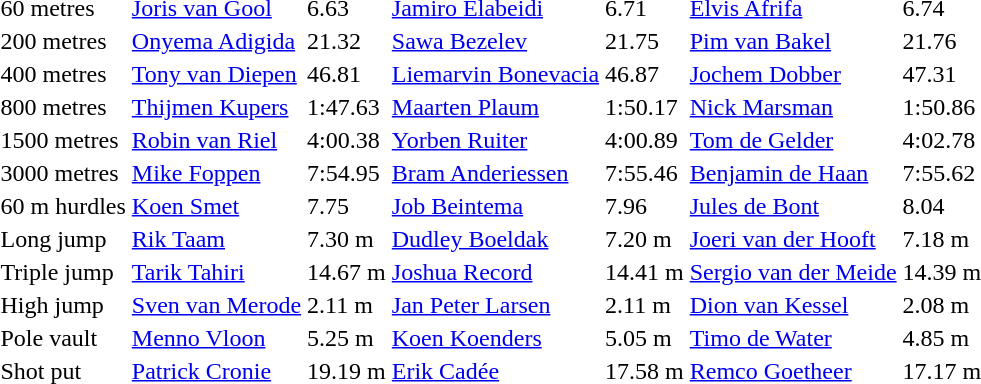<table>
<tr>
<td>60 metres</td>
<td><a href='#'>Joris van Gool</a></td>
<td>6.63</td>
<td><a href='#'>Jamiro Elabeidi</a></td>
<td>6.71</td>
<td><a href='#'>Elvis Afrifa</a></td>
<td>6.74</td>
</tr>
<tr>
<td>200 metres</td>
<td><a href='#'>Onyema Adigida</a></td>
<td>21.32</td>
<td><a href='#'>Sawa Bezelev</a></td>
<td>21.75</td>
<td><a href='#'>Pim van Bakel</a></td>
<td>21.76</td>
</tr>
<tr>
<td>400 metres</td>
<td><a href='#'>Tony van Diepen</a></td>
<td>46.81</td>
<td><a href='#'>Liemarvin Bonevacia</a></td>
<td>46.87</td>
<td><a href='#'>Jochem Dobber</a></td>
<td>47.31</td>
</tr>
<tr>
<td>800 metres</td>
<td><a href='#'>Thijmen Kupers</a></td>
<td>1:47.63</td>
<td><a href='#'>Maarten Plaum</a></td>
<td>1:50.17</td>
<td><a href='#'>Nick Marsman</a></td>
<td>1:50.86</td>
</tr>
<tr>
<td>1500 metres</td>
<td><a href='#'>Robin van Riel</a></td>
<td>4:00.38</td>
<td><a href='#'>Yorben Ruiter</a></td>
<td>4:00.89</td>
<td><a href='#'>Tom de Gelder</a></td>
<td>4:02.78</td>
</tr>
<tr>
<td>3000 metres</td>
<td><a href='#'>Mike Foppen</a></td>
<td>7:54.95</td>
<td><a href='#'>Bram Anderiessen</a></td>
<td>7:55.46</td>
<td><a href='#'>Benjamin de Haan</a></td>
<td>7:55.62</td>
</tr>
<tr>
<td>60 m hurdles</td>
<td><a href='#'>Koen Smet</a></td>
<td>7.75</td>
<td><a href='#'>Job Beintema</a></td>
<td>7.96</td>
<td><a href='#'>Jules de Bont</a></td>
<td>8.04</td>
</tr>
<tr>
<td>Long jump</td>
<td><a href='#'>Rik Taam</a></td>
<td>7.30 m</td>
<td><a href='#'>Dudley Boeldak</a></td>
<td>7.20 m</td>
<td><a href='#'>Joeri van der Hooft</a></td>
<td>7.18 m</td>
</tr>
<tr>
<td>Triple jump</td>
<td><a href='#'>Tarik Tahiri</a></td>
<td>14.67 m</td>
<td><a href='#'>Joshua Record</a></td>
<td>14.41 m</td>
<td><a href='#'>Sergio van der Meide</a></td>
<td>14.39 m</td>
</tr>
<tr>
<td>High jump</td>
<td><a href='#'>Sven van Merode</a></td>
<td>2.11 m</td>
<td><a href='#'>Jan Peter Larsen</a></td>
<td>2.11 m</td>
<td><a href='#'>Dion van Kessel</a></td>
<td>2.08 m</td>
</tr>
<tr>
<td>Pole vault</td>
<td><a href='#'>Menno Vloon</a></td>
<td>5.25 m</td>
<td><a href='#'>Koen Koenders</a></td>
<td>5.05 m</td>
<td><a href='#'>Timo de Water</a></td>
<td>4.85 m</td>
</tr>
<tr>
<td>Shot put</td>
<td><a href='#'>Patrick Cronie</a></td>
<td>19.19 m</td>
<td><a href='#'>Erik Cadée</a></td>
<td>17.58 m</td>
<td><a href='#'>Remco Goetheer</a></td>
<td>17.17 m</td>
</tr>
</table>
